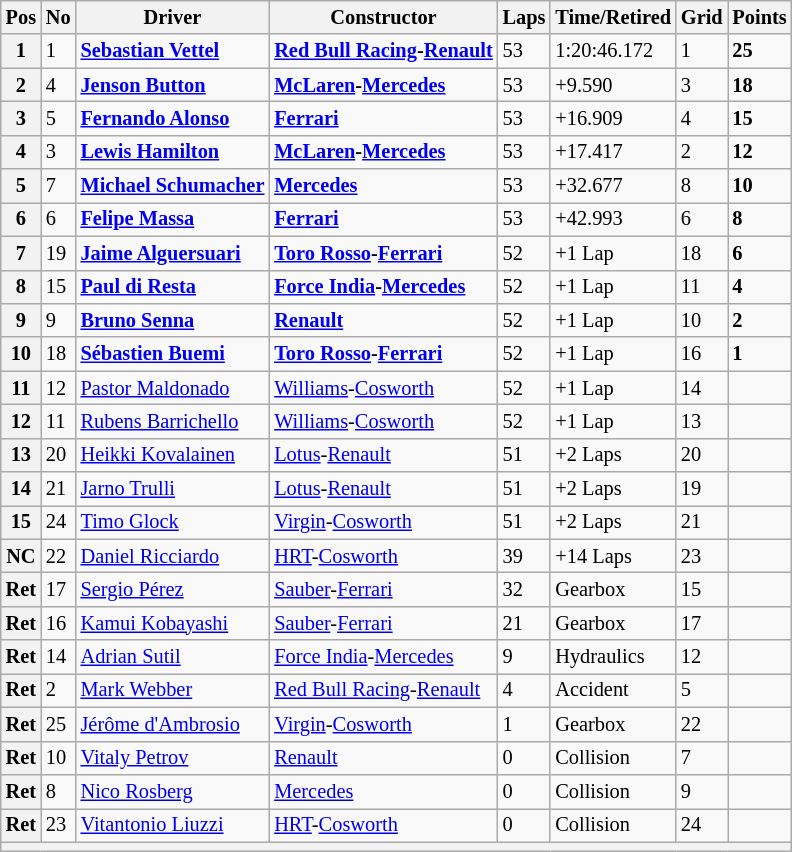<table class="wikitable" style="font-size: 85%">
<tr>
<th>Pos</th>
<th>No</th>
<th>Driver</th>
<th>Constructor</th>
<th>Laps</th>
<th>Time/Retired</th>
<th>Grid</th>
<th>Points</th>
</tr>
<tr>
<th>1</th>
<td>1</td>
<td> <strong><a href='#'>Sebastian Vettel</a></strong></td>
<td><strong><a href='#'>Red Bull Racing</a>-<a href='#'>Renault</a></strong></td>
<td>53</td>
<td>1:20:46.172</td>
<td>1</td>
<td><strong>25</strong></td>
</tr>
<tr>
<th>2</th>
<td>4</td>
<td> <strong><a href='#'>Jenson Button</a></strong></td>
<td><strong><a href='#'>McLaren</a>-<a href='#'>Mercedes</a></strong></td>
<td>53</td>
<td>+9.590</td>
<td>3</td>
<td><strong>18</strong></td>
</tr>
<tr>
<th>3</th>
<td>5</td>
<td> <strong><a href='#'>Fernando Alonso</a></strong></td>
<td><strong><a href='#'>Ferrari</a></strong></td>
<td>53</td>
<td>+16.909</td>
<td>4</td>
<td><strong>15</strong></td>
</tr>
<tr>
<th>4</th>
<td>3</td>
<td> <strong><a href='#'>Lewis Hamilton</a></strong></td>
<td><strong><a href='#'>McLaren</a>-<a href='#'>Mercedes</a></strong></td>
<td>53</td>
<td>+17.417</td>
<td>2</td>
<td><strong>12</strong></td>
</tr>
<tr>
<th>5</th>
<td>7</td>
<td> <strong><a href='#'>Michael Schumacher</a></strong></td>
<td><strong><a href='#'>Mercedes</a></strong></td>
<td>53</td>
<td>+32.677</td>
<td>8</td>
<td><strong>10</strong></td>
</tr>
<tr>
<th>6</th>
<td>6</td>
<td> <strong><a href='#'>Felipe Massa</a></strong></td>
<td><strong><a href='#'>Ferrari</a></strong></td>
<td>53</td>
<td>+42.993</td>
<td>6</td>
<td><strong>8</strong></td>
</tr>
<tr>
<th>7</th>
<td>19</td>
<td> <strong><a href='#'>Jaime Alguersuari</a></strong></td>
<td><strong><a href='#'>Toro Rosso</a>-<a href='#'>Ferrari</a></strong></td>
<td>52</td>
<td>+1 Lap</td>
<td>18</td>
<td><strong>6</strong></td>
</tr>
<tr>
<th>8</th>
<td>15</td>
<td> <strong><a href='#'>Paul di Resta</a></strong></td>
<td><strong><a href='#'>Force India</a>-<a href='#'>Mercedes</a></strong></td>
<td>52</td>
<td>+1 Lap</td>
<td>11</td>
<td><strong>4</strong></td>
</tr>
<tr>
<th>9</th>
<td>9</td>
<td> <strong><a href='#'>Bruno Senna</a></strong></td>
<td><strong><a href='#'>Renault</a></strong></td>
<td>52</td>
<td>+1 Lap</td>
<td>10</td>
<td><strong>2</strong></td>
</tr>
<tr>
<th>10</th>
<td>18</td>
<td> <strong><a href='#'>Sébastien Buemi</a></strong></td>
<td><strong><a href='#'>Toro Rosso</a>-<a href='#'>Ferrari</a></strong></td>
<td>52</td>
<td>+1 Lap</td>
<td>16</td>
<td><strong>1</strong></td>
</tr>
<tr>
<th>11</th>
<td>12</td>
<td> <a href='#'>Pastor Maldonado</a></td>
<td><a href='#'>Williams</a>-<a href='#'>Cosworth</a></td>
<td>52</td>
<td>+1 Lap</td>
<td>14</td>
<td></td>
</tr>
<tr>
<th>12</th>
<td>11</td>
<td> <a href='#'>Rubens Barrichello</a></td>
<td><a href='#'>Williams</a>-<a href='#'>Cosworth</a></td>
<td>52</td>
<td>+1 Lap</td>
<td>13</td>
<td></td>
</tr>
<tr>
<th>13</th>
<td>20</td>
<td> <a href='#'>Heikki Kovalainen</a></td>
<td><a href='#'>Lotus</a>-<a href='#'>Renault</a></td>
<td>51</td>
<td>+2 Laps</td>
<td>20</td>
<td></td>
</tr>
<tr>
<th>14</th>
<td>21</td>
<td> <a href='#'>Jarno Trulli</a></td>
<td><a href='#'>Lotus</a>-<a href='#'>Renault</a></td>
<td>51</td>
<td>+2 Laps</td>
<td>19</td>
<td></td>
</tr>
<tr>
<th>15</th>
<td>24</td>
<td> <a href='#'>Timo Glock</a></td>
<td><a href='#'>Virgin</a>-<a href='#'>Cosworth</a></td>
<td>51</td>
<td>+2 Laps</td>
<td>21</td>
<td></td>
</tr>
<tr>
<th>NC</th>
<td>22</td>
<td> <a href='#'>Daniel Ricciardo</a></td>
<td><a href='#'>HRT</a>-<a href='#'>Cosworth</a></td>
<td>39</td>
<td>+14 Laps</td>
<td>23</td>
<td></td>
</tr>
<tr>
<th>Ret</th>
<td>17</td>
<td> <a href='#'>Sergio Pérez</a></td>
<td><a href='#'>Sauber</a>-<a href='#'>Ferrari</a></td>
<td>32</td>
<td>Gearbox</td>
<td>15</td>
<td></td>
</tr>
<tr>
<th>Ret</th>
<td>16</td>
<td> <a href='#'>Kamui Kobayashi</a></td>
<td><a href='#'>Sauber</a>-<a href='#'>Ferrari</a></td>
<td>21</td>
<td>Gearbox</td>
<td>17</td>
<td></td>
</tr>
<tr>
<th>Ret</th>
<td>14</td>
<td> <a href='#'>Adrian Sutil</a></td>
<td><a href='#'>Force India</a>-<a href='#'>Mercedes</a></td>
<td>9</td>
<td>Hydraulics</td>
<td>12</td>
<td></td>
</tr>
<tr>
<th>Ret</th>
<td>2</td>
<td> <a href='#'>Mark Webber</a></td>
<td><a href='#'>Red Bull Racing</a>-<a href='#'>Renault</a></td>
<td>4</td>
<td>Accident</td>
<td>5</td>
<td></td>
</tr>
<tr>
<th>Ret</th>
<td>25</td>
<td> <a href='#'>Jérôme d'Ambrosio</a></td>
<td><a href='#'>Virgin</a>-<a href='#'>Cosworth</a></td>
<td>1</td>
<td>Gearbox</td>
<td>22</td>
<td></td>
</tr>
<tr>
<th>Ret</th>
<td>10</td>
<td> <a href='#'>Vitaly Petrov</a></td>
<td><a href='#'>Renault</a></td>
<td>0</td>
<td>Collision</td>
<td>7</td>
<td></td>
</tr>
<tr>
<th>Ret</th>
<td>8</td>
<td> <a href='#'>Nico Rosberg</a></td>
<td><a href='#'>Mercedes</a></td>
<td>0</td>
<td>Collision</td>
<td>9</td>
<td></td>
</tr>
<tr>
<th>Ret</th>
<td>23</td>
<td> <a href='#'>Vitantonio Liuzzi</a></td>
<td><a href='#'>HRT</a>-<a href='#'>Cosworth</a></td>
<td>0</td>
<td>Collision</td>
<td>24</td>
<td></td>
</tr>
<tr>
<th colspan="8"></th>
</tr>
</table>
